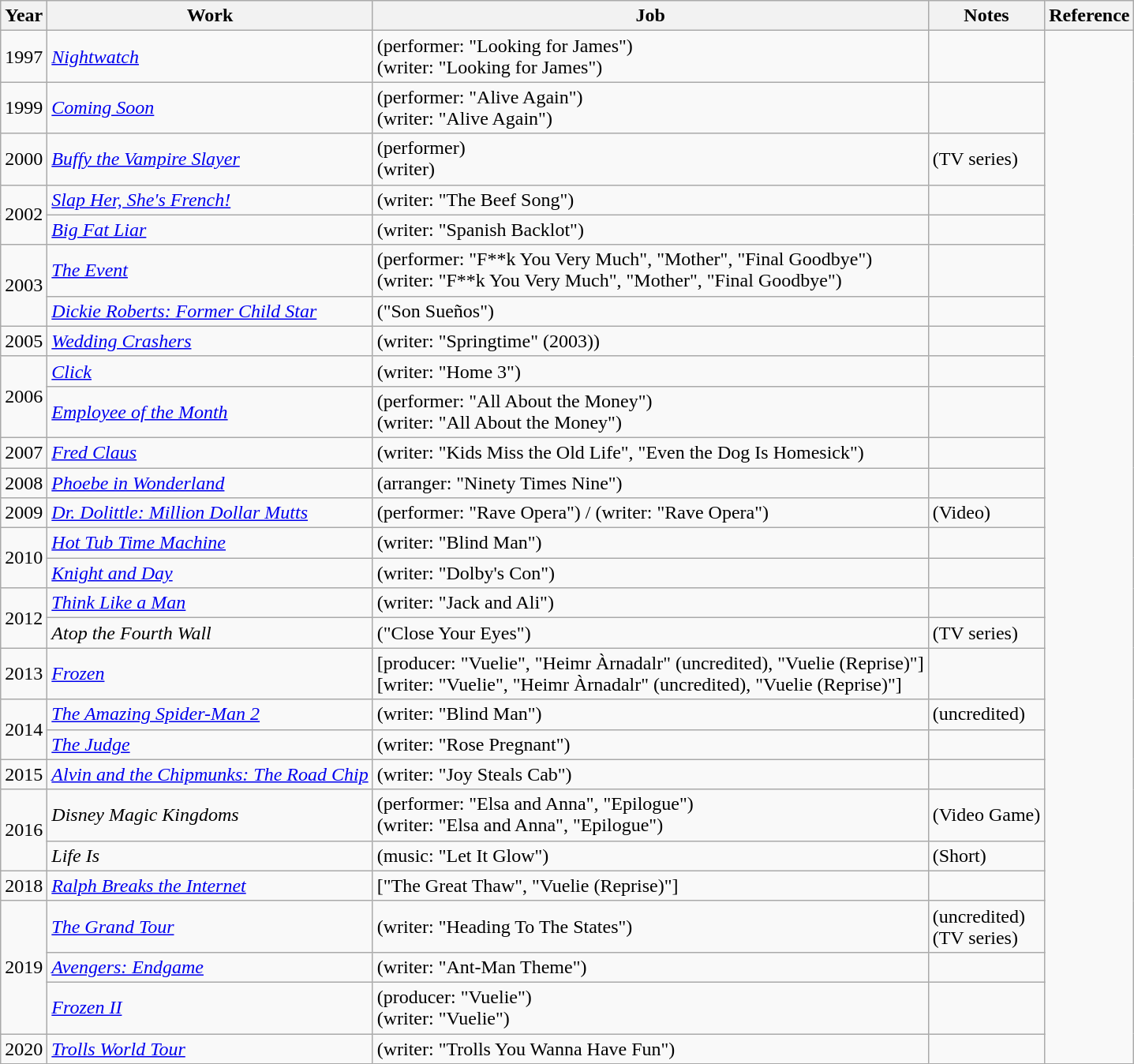<table class="wikitable sortable">
<tr>
<th>Year</th>
<th>Work</th>
<th>Job</th>
<th>Notes</th>
<th>Reference</th>
</tr>
<tr>
<td>1997</td>
<td><a href='#'><em>Nightwatch</em></a></td>
<td>(performer: "Looking for James")<br>(writer: "Looking for James")</td>
<td></td>
<td rowspan="28"></td>
</tr>
<tr>
<td>1999</td>
<td><a href='#'><em>Coming Soon</em></a></td>
<td>(performer: "Alive Again")<br>(writer: "Alive Again")</td>
<td></td>
</tr>
<tr>
<td>2000</td>
<td><em><a href='#'>Buffy the Vampire Slayer</a></em></td>
<td>(performer)<br>(writer)</td>
<td>(TV series)</td>
</tr>
<tr>
<td rowspan="2">2002</td>
<td><em><a href='#'>Slap Her, She's French!</a></em></td>
<td>(writer: "The Beef Song")</td>
<td></td>
</tr>
<tr>
<td><em><a href='#'>Big Fat Liar</a></em></td>
<td>(writer: "Spanish Backlot")</td>
<td></td>
</tr>
<tr>
<td rowspan="2">2003</td>
<td><a href='#'><em>The Event</em></a></td>
<td>(performer: "F**k You Very Much", "Mother", "Final Goodbye")<br>(writer: "F**k You Very Much", "Mother", "Final Goodbye")</td>
<td></td>
</tr>
<tr>
<td><em><a href='#'>Dickie Roberts: Former Child Star</a></em></td>
<td>("Son Sueños")</td>
<td></td>
</tr>
<tr>
<td>2005</td>
<td><em><a href='#'>Wedding Crashers</a></em></td>
<td>(writer: "Springtime" (2003))</td>
<td></td>
</tr>
<tr>
<td rowspan="2">2006</td>
<td><a href='#'><em>Click</em></a></td>
<td>(writer: "Home 3")</td>
<td></td>
</tr>
<tr>
<td><a href='#'><em>Employee of the Month</em></a></td>
<td>(performer: "All About the Money")<br>(writer: "All About the Money")</td>
<td></td>
</tr>
<tr>
<td>2007</td>
<td><em><a href='#'>Fred Claus</a></em></td>
<td>(writer: "Kids Miss the Old Life", "Even the Dog Is Homesick")</td>
<td></td>
</tr>
<tr>
<td>2008</td>
<td><em><a href='#'>Phoebe in Wonderland</a></em></td>
<td>(arranger: "Ninety Times Nine")</td>
<td></td>
</tr>
<tr>
<td>2009</td>
<td><em><a href='#'>Dr. Dolittle: Million Dollar Mutts</a></em></td>
<td>(performer: "Rave Opera") / (writer: "Rave Opera")</td>
<td>(Video)</td>
</tr>
<tr>
<td rowspan="2">2010</td>
<td><em><a href='#'>Hot Tub Time Machine</a></em></td>
<td>(writer: "Blind Man")</td>
<td></td>
</tr>
<tr>
<td><em><a href='#'>Knight and Day</a></em></td>
<td>(writer: "Dolby's Con")</td>
<td></td>
</tr>
<tr>
<td rowspan="2">2012</td>
<td><em><a href='#'>Think Like a Man</a></em></td>
<td>(writer: "Jack and Ali")</td>
<td></td>
</tr>
<tr>
<td><em>Atop the Fourth Wall</em></td>
<td>("Close Your Eyes")</td>
<td>(TV series)</td>
</tr>
<tr>
<td>2013</td>
<td><a href='#'><em>Frozen</em></a></td>
<td>[producer: "Vuelie", "Heimr Àrnadalr" (uncredited), "Vuelie (Reprise)"]<br>[writer: "Vuelie", "Heimr Àrnadalr" (uncredited), "Vuelie (Reprise)"]</td>
<td></td>
</tr>
<tr>
<td rowspan="2">2014</td>
<td><em><a href='#'>The Amazing Spider-Man 2</a></em></td>
<td>(writer: "Blind Man")</td>
<td>(uncredited)</td>
</tr>
<tr>
<td><a href='#'><em>The Judge</em></a></td>
<td>(writer: "Rose Pregnant")</td>
<td></td>
</tr>
<tr>
<td>2015</td>
<td><em><a href='#'>Alvin and the Chipmunks: The Road Chip</a></em></td>
<td>(writer: "Joy Steals Cab")</td>
<td></td>
</tr>
<tr>
<td rowspan="2">2016</td>
<td><em>Disney Magic Kingdoms</em></td>
<td>(performer: "Elsa and Anna", "Epilogue")<br>(writer: "Elsa and Anna", "Epilogue")</td>
<td>(Video Game)</td>
</tr>
<tr>
<td><em>Life Is</em></td>
<td>(music: "Let It Glow")</td>
<td>(Short)</td>
</tr>
<tr>
<td>2018</td>
<td><em><a href='#'>Ralph Breaks the Internet</a></em></td>
<td>["The Great Thaw", "Vuelie (Reprise)"]</td>
<td></td>
</tr>
<tr>
<td rowspan="3">2019</td>
<td><em><a href='#'>The Grand Tour</a></em></td>
<td>(writer: "Heading To The States")</td>
<td>(uncredited)<br>(TV series)</td>
</tr>
<tr>
<td><em><a href='#'>Avengers: Endgame</a></em></td>
<td>(writer: "Ant-Man Theme")</td>
<td></td>
</tr>
<tr>
<td><em><a href='#'>Frozen II</a></em></td>
<td>(producer: "Vuelie")<br>(writer: "Vuelie")</td>
<td></td>
</tr>
<tr>
<td>2020</td>
<td><em><a href='#'>Trolls World Tour</a></em></td>
<td>(writer: "Trolls You Wanna Have Fun")</td>
<td></td>
</tr>
</table>
